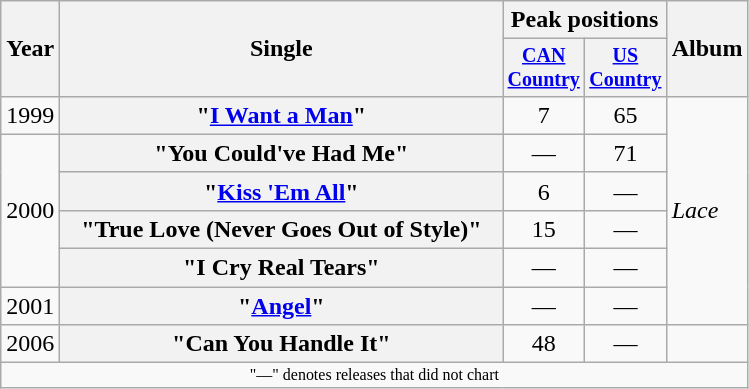<table class="wikitable plainrowheaders" style="text-align:center;">
<tr>
<th rowspan="2">Year</th>
<th rowspan="2" style="width:18em;">Single</th>
<th colspan="2">Peak positions</th>
<th rowspan="2">Album</th>
</tr>
<tr style="font-size:smaller;">
<th width="45"><a href='#'>CAN Country</a><br></th>
<th width="45"><a href='#'>US Country</a><br></th>
</tr>
<tr>
<td>1999</td>
<th scope="row">"<a href='#'>I Want a Man</a>"</th>
<td>7</td>
<td>65</td>
<td align="left" rowspan="6"><em>Lace</em></td>
</tr>
<tr>
<td rowspan="4">2000</td>
<th scope="row">"You Could've Had Me"</th>
<td>—</td>
<td>71</td>
</tr>
<tr>
<th scope="row">"<a href='#'>Kiss 'Em All</a>"</th>
<td>6</td>
<td>—</td>
</tr>
<tr>
<th scope="row">"True Love (Never Goes Out of Style)"</th>
<td>15</td>
<td>—</td>
</tr>
<tr>
<th scope="row">"I Cry Real Tears"</th>
<td>—</td>
<td>—</td>
</tr>
<tr>
<td>2001</td>
<th scope="row">"<a href='#'>Angel</a>"</th>
<td>—</td>
<td>—</td>
</tr>
<tr>
<td>2006</td>
<th scope="row">"Can You Handle It"</th>
<td>48</td>
<td>—</td>
<td></td>
</tr>
<tr>
<td colspan="5" style="font-size:8pt">"—" denotes releases that did not chart</td>
</tr>
</table>
